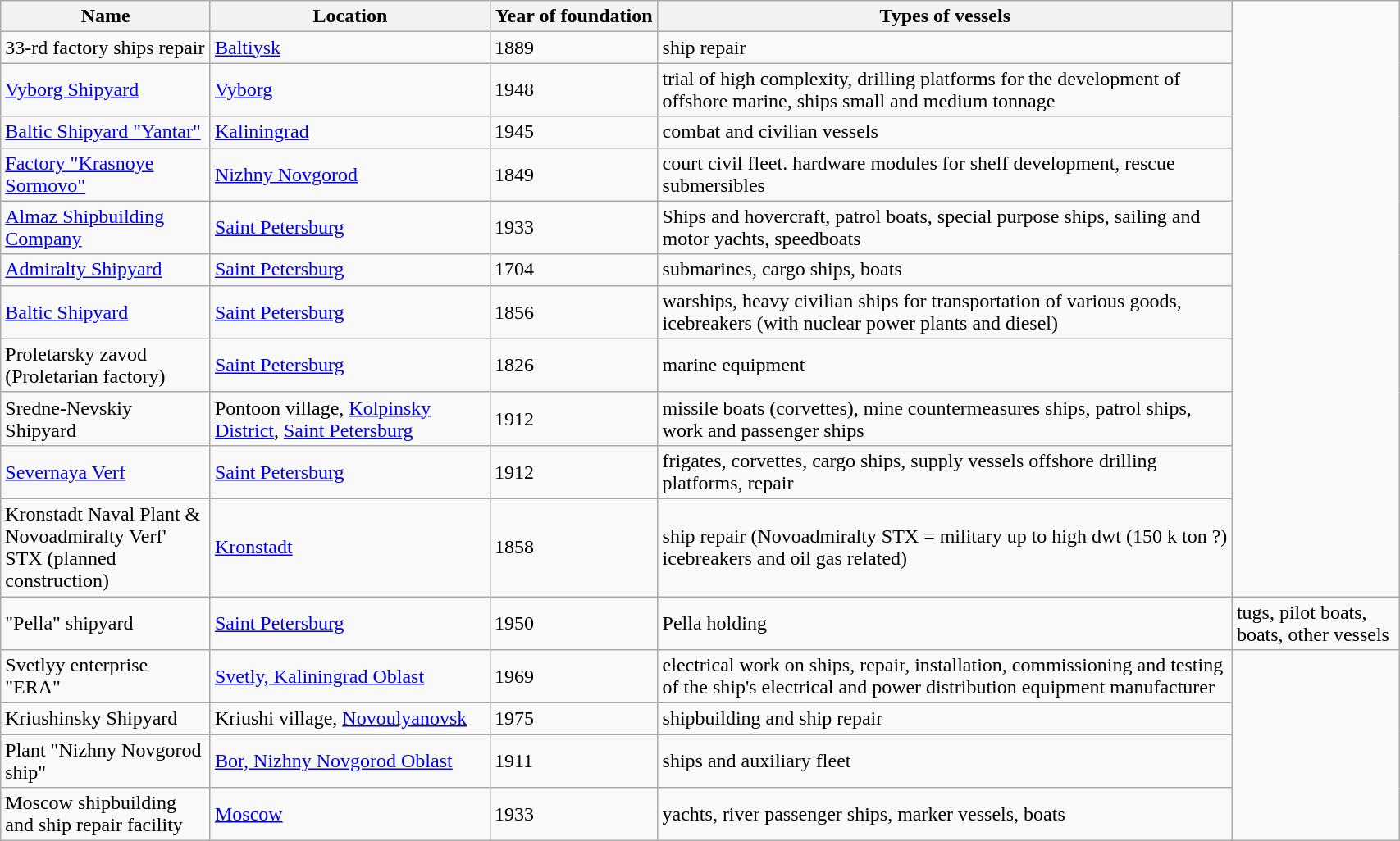<table class="wikitable" style="width:90%;">
<tr>
<th style="width:15%;">Name</th>
<th style="width:20%;">Location</th>
<th style="width:12%;">Year of foundation</th>
<th>Types of vessels</th>
</tr>
<tr>
<td>33-rd factory ships repair</td>
<td><a href='#'>Baltiysk</a></td>
<td>1889</td>
<td>ship repair</td>
</tr>
<tr>
<td><a href='#'>Vyborg Shipyard</a></td>
<td><a href='#'>Vyborg</a></td>
<td>1948</td>
<td>trial of high complexity, drilling platforms for the development of offshore marine, ships small and medium tonnage</td>
</tr>
<tr>
<td><a href='#'>Baltic Shipyard "Yantar"</a></td>
<td><a href='#'>Kaliningrad</a></td>
<td>1945</td>
<td>combat and civilian vessels</td>
</tr>
<tr>
<td><a href='#'>Factory "Krasnoye Sormovo"</a></td>
<td><a href='#'>Nizhny Novgorod</a></td>
<td>1849</td>
<td>court civil fleet. hardware modules for shelf development, rescue submersibles</td>
</tr>
<tr>
<td><a href='#'>Almaz Shipbuilding Company</a></td>
<td><a href='#'>Saint Petersburg</a></td>
<td>1933</td>
<td>Ships and hovercraft, patrol boats, special purpose ships, sailing and motor yachts, speedboats</td>
</tr>
<tr>
<td><a href='#'>Admiralty Shipyard</a></td>
<td><a href='#'>Saint Petersburg</a></td>
<td>1704</td>
<td>submarines, cargo ships, boats</td>
</tr>
<tr>
<td><a href='#'>Baltic Shipyard</a></td>
<td><a href='#'>Saint Petersburg</a></td>
<td>1856</td>
<td>warships, heavy civilian ships for transportation of various goods, icebreakers (with nuclear power plants and diesel)</td>
</tr>
<tr>
<td>Proletarsky zavod (Proletarian factory)</td>
<td><a href='#'>Saint Petersburg</a></td>
<td>1826</td>
<td>marine equipment</td>
</tr>
<tr>
<td>Sredne-Nevskiy Shipyard</td>
<td>Pontoon village, <a href='#'>Kolpinsky District</a>, <a href='#'>Saint Petersburg</a></td>
<td>1912</td>
<td>missile boats (corvettes), mine countermeasures ships, patrol ships, work and passenger ships</td>
</tr>
<tr>
<td><a href='#'>Severnaya Verf</a></td>
<td><a href='#'>Saint Petersburg</a></td>
<td>1912</td>
<td>frigates, corvettes, cargo ships, supply vessels offshore drilling platforms, repair</td>
</tr>
<tr>
<td>Kronstadt Naval Plant & Novoadmiralty Verf' STX (planned construction)</td>
<td><a href='#'>Kronstadt</a></td>
<td>1858</td>
<td>ship repair (Novoadmiralty STX = military up to high dwt (150 k ton ?) icebreakers and oil gas related)</td>
</tr>
<tr>
<td>"Pella" shipyard</td>
<td><a href='#'>Saint Petersburg</a></td>
<td>1950</td>
<td>Pella holding</td>
<td>tugs, pilot boats, boats, other vessels</td>
</tr>
<tr>
<td>Svetlyy enterprise "ERA"</td>
<td><a href='#'>Svetly, Kaliningrad Oblast</a></td>
<td>1969</td>
<td>electrical work on ships, repair, installation, commissioning and testing of the ship's electrical and power distribution equipment manufacturer</td>
</tr>
<tr>
<td>Kriushinsky Shipyard</td>
<td>Kriushi village, <a href='#'>Novoulyanovsk</a></td>
<td>1975</td>
<td>shipbuilding and ship repair</td>
</tr>
<tr>
<td>Plant "Nizhny Novgorod ship"</td>
<td><a href='#'>Bor, Nizhny Novgorod Oblast</a></td>
<td>1911</td>
<td>ships and auxiliary fleet</td>
</tr>
<tr>
<td>Moscow shipbuilding and ship repair facility</td>
<td><a href='#'>Moscow</a></td>
<td>1933</td>
<td>yachts, river passenger ships, marker vessels, boats</td>
</tr>
</table>
